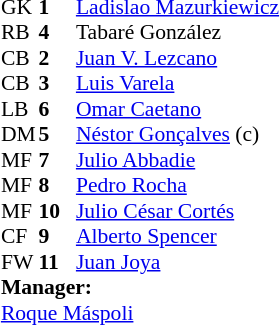<table cellspacing="0" cellpadding="0" style="font-size:90%; margin:0.2em auto;">
<tr>
<th width="25"></th>
<th width="25"></th>
</tr>
<tr>
<td>GK</td>
<td><strong>1</strong></td>
<td> <a href='#'>Ladislao Mazurkiewicz</a></td>
</tr>
<tr>
<td>RB</td>
<td><strong>4</strong></td>
<td> Tabaré González</td>
</tr>
<tr>
<td>CB</td>
<td><strong>2</strong></td>
<td> <a href='#'>Juan V. Lezcano</a></td>
</tr>
<tr>
<td>CB</td>
<td><strong>3</strong></td>
<td> <a href='#'>Luis Varela</a></td>
</tr>
<tr>
<td>LB</td>
<td><strong>6</strong></td>
<td> <a href='#'>Omar Caetano</a></td>
</tr>
<tr>
<td>DM</td>
<td><strong>5</strong></td>
<td> <a href='#'>Néstor Gonçalves</a> (c)</td>
</tr>
<tr>
<td>MF</td>
<td><strong>7</strong></td>
<td> <a href='#'>Julio Abbadie</a></td>
</tr>
<tr>
<td>MF</td>
<td><strong>8</strong></td>
<td> <a href='#'>Pedro Rocha</a></td>
</tr>
<tr>
<td>MF</td>
<td><strong>10</strong></td>
<td> <a href='#'>Julio César Cortés</a></td>
</tr>
<tr>
<td>CF</td>
<td><strong>9</strong></td>
<td> <a href='#'>Alberto Spencer</a></td>
</tr>
<tr>
<td>FW</td>
<td><strong>11</strong></td>
<td> <a href='#'>Juan Joya</a></td>
</tr>
<tr>
<td colspan=3><strong>Manager:</strong></td>
</tr>
<tr>
<td colspan=4> <a href='#'>Roque Máspoli</a></td>
</tr>
</table>
